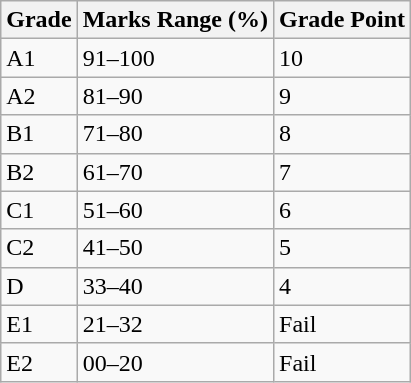<table class="wikitable">
<tr>
<th>Grade</th>
<th>Marks Range (%)</th>
<th>Grade Point</th>
</tr>
<tr>
<td>A1</td>
<td>91–100</td>
<td>10</td>
</tr>
<tr>
<td>A2</td>
<td>81–90</td>
<td>9</td>
</tr>
<tr>
<td>B1</td>
<td>71–80</td>
<td>8</td>
</tr>
<tr>
<td>B2</td>
<td>61–70</td>
<td>7</td>
</tr>
<tr>
<td>C1</td>
<td>51–60</td>
<td>6</td>
</tr>
<tr>
<td>C2</td>
<td>41–50</td>
<td>5</td>
</tr>
<tr>
<td>D</td>
<td>33–40</td>
<td>4</td>
</tr>
<tr>
<td>E1</td>
<td>21–32</td>
<td>Fail</td>
</tr>
<tr>
<td>E2</td>
<td>00–20</td>
<td>Fail</td>
</tr>
</table>
